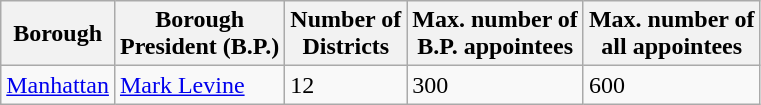<table class="wikitable">
<tr>
<th>Borough</th>
<th>Borough <br>President (B.P.)</th>
<th>Number of<br> Districts</th>
<th>Max. number of<br> B.P. appointees</th>
<th>Max. number of<br> all appointees</th>
</tr>
<tr>
<td><a href='#'>Manhattan</a></td>
<td><a href='#'>Mark Levine</a></td>
<td>12</td>
<td>300</td>
<td>600</td>
</tr>
</table>
